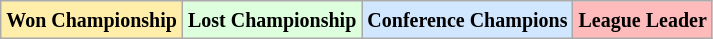<table class="wikitable">
<tr>
<td style="background:#fea;"><small><strong>Won Championship</strong></small></td>
<td style="background:#dfd;"><small><strong>Lost Championship</strong></small></td>
<td style="background:#d0e7ff;"><small><strong>Conference Champions</strong></small></td>
<td style="background:#fbb;"><small><strong>League Leader</strong></small></td>
</tr>
</table>
